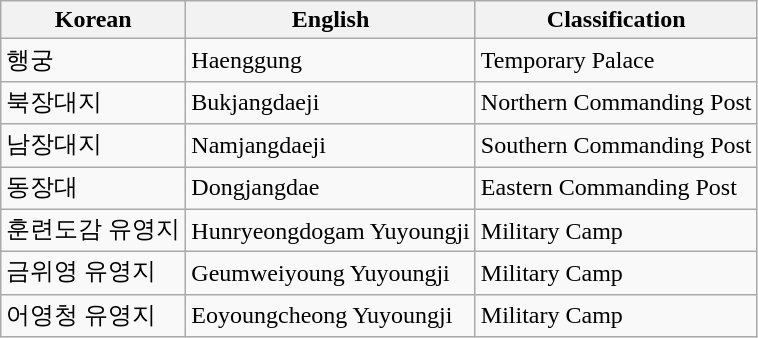<table class="wikitable">
<tr>
<th>Korean</th>
<th>English</th>
<th>Classification</th>
</tr>
<tr>
<td>행궁</td>
<td>Haenggung</td>
<td>Temporary Palace</td>
</tr>
<tr>
<td>북장대지</td>
<td>Bukjangdaeji</td>
<td>Northern Commanding Post</td>
</tr>
<tr>
<td>남장대지</td>
<td>Namjangdaeji</td>
<td>Southern Commanding Post</td>
</tr>
<tr>
<td>동장대</td>
<td>Dongjangdae</td>
<td>Eastern Commanding Post</td>
</tr>
<tr>
<td>훈련도감 유영지</td>
<td>Hunryeongdogam Yuyoungji</td>
<td>Military Camp</td>
</tr>
<tr>
<td>금위영 유영지</td>
<td>Geumweiyoung Yuyoungji</td>
<td>Military Camp</td>
</tr>
<tr>
<td>어영청 유영지</td>
<td>Eoyoungcheong Yuyoungji</td>
<td>Military Camp</td>
</tr>
</table>
